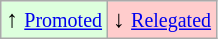<table class="wikitable" align="center">
<tr>
<td bgcolor="#ddffdd">↑ <small><a href='#'>Promoted</a></small></td>
<td bgcolor="#ffcccc">↓ <small><a href='#'>Relegated</a></small></td>
</tr>
</table>
